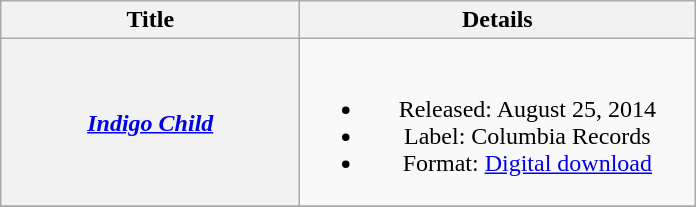<table class="wikitable plainrowheaders" style="text-align:center;">
<tr>
<th scope="col" rowspan="1" style="width:12em;">Title</th>
<th scope="col" rowspan="1" style="width:16em;">Details</th>
</tr>
<tr>
<th scope="row"><em><a href='#'>Indigo Child</a></em></th>
<td><br><ul><li>Released: August 25, 2014</li><li>Label: Columbia Records</li><li>Format: <a href='#'>Digital download</a></li></ul></td>
</tr>
<tr>
</tr>
</table>
